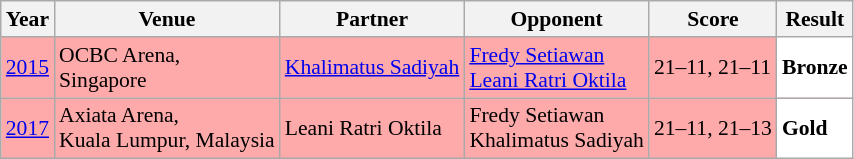<table class="sortable wikitable" style="font-size: 90%;">
<tr>
<th>Year</th>
<th>Venue</th>
<th>Partner</th>
<th>Opponent</th>
<th>Score</th>
<th>Result</th>
</tr>
<tr style="background:#FFAAAA">
<td align="center"><a href='#'>2015</a></td>
<td align="left">OCBC Arena,<br>Singapore</td>
<td align="left"> <a href='#'>Khalimatus Sadiyah</a></td>
<td align="left"> <a href='#'>Fredy Setiawan</a><br> <a href='#'>Leani Ratri Oktila</a></td>
<td align="left">21–11, 21–11</td>
<td style="text-align:left; background:white"> <strong>Bronze</strong></td>
</tr>
<tr style="background:#FFAAAA">
<td align="center"><a href='#'>2017</a></td>
<td align="left">Axiata Arena,<br>Kuala Lumpur, Malaysia</td>
<td align="left"> Leani Ratri Oktila</td>
<td align="left"> Fredy Setiawan<br> Khalimatus Sadiyah</td>
<td align="left">21–11, 21–13</td>
<td style="text-align:left; background:white"> <strong>Gold</strong></td>
</tr>
</table>
